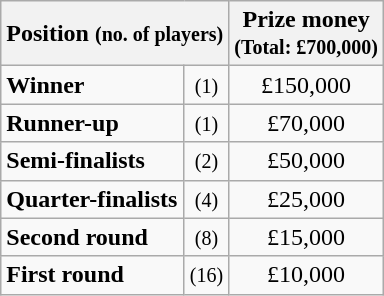<table class="wikitable">
<tr>
<th colspan=2>Position <small>(no. of players)</small></th>
<th>Prize money<br><small>(Total: £700,000)</small></th>
</tr>
<tr>
<td><strong>Winner</strong></td>
<td align=center><small>(1)</small></td>
<td align=center>£150,000</td>
</tr>
<tr>
<td><strong>Runner-up</strong></td>
<td align=center><small>(1)</small></td>
<td align=center>£70,000</td>
</tr>
<tr>
<td><strong>Semi-finalists</strong></td>
<td align=center><small>(2)</small></td>
<td align=center>£50,000</td>
</tr>
<tr>
<td><strong>Quarter-finalists</strong></td>
<td align=center><small>(4)</small></td>
<td align=center>£25,000</td>
</tr>
<tr>
<td><strong>Second round</strong></td>
<td align=center><small>(8)</small></td>
<td align=center>£15,000</td>
</tr>
<tr>
<td><strong>First round</strong></td>
<td align=center><small>(16)</small></td>
<td align=center>£10,000</td>
</tr>
</table>
